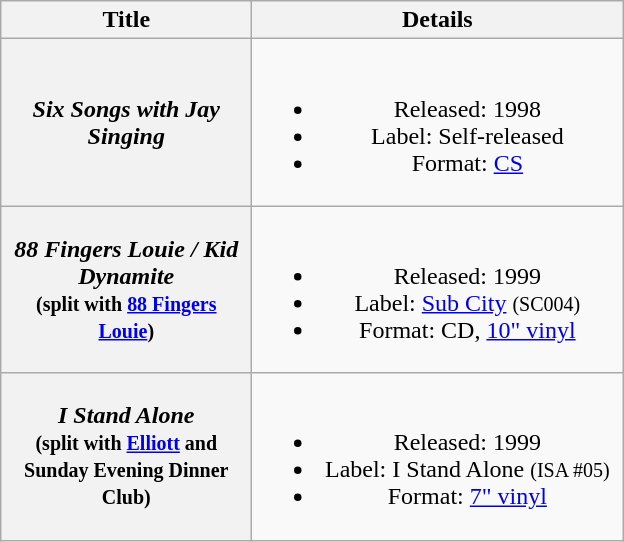<table class="wikitable plainrowheaders" style="text-align:center;">
<tr>
<th rowspan="1" style="width:10em;">Title</th>
<th rowspan="1" style="width:15em;">Details</th>
</tr>
<tr>
<th scope="row"><em>Six Songs with Jay Singing</em></th>
<td><br><ul><li>Released: 1998</li><li>Label: Self-released</li><li>Format: <a href='#'>CS</a></li></ul></td>
</tr>
<tr>
<th scope="row"><em>88 Fingers Louie / Kid Dynamite</em><br><small>(split with <a href='#'>88 Fingers Louie</a>)</small></th>
<td><br><ul><li>Released: 1999</li><li>Label: <a href='#'>Sub City</a> <small>(SC004)</small></li><li>Format: CD, <a href='#'>10" vinyl</a></li></ul></td>
</tr>
<tr>
<th scope="row"><em>I Stand Alone</em><br><small>(split with <a href='#'>Elliott</a> and Sunday Evening Dinner Club)</small></th>
<td><br><ul><li>Released: 1999</li><li>Label: I Stand Alone <small>(ISA #05)</small></li><li>Format: <a href='#'>7" vinyl</a></li></ul></td>
</tr>
</table>
